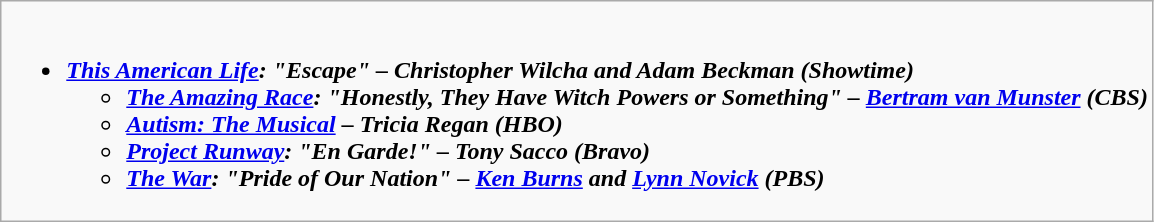<table class="wikitable">
<tr>
<td style="vertical-align:top;"><br><ul><li><strong><em><a href='#'>This American Life</a><em>: "Escape" – Christopher Wilcha and Adam Beckman (Showtime)<strong><ul><li></em><a href='#'>The Amazing Race</a><em>: "Honestly, They Have Witch Powers or Something" – <a href='#'>Bertram van Munster</a> (CBS)</li><li></em><a href='#'>Autism: The Musical</a><em> – Tricia Regan (HBO)</li><li></em><a href='#'>Project Runway</a><em>: "En Garde!" – Tony Sacco (Bravo)</li><li></em><a href='#'>The War</a><em>: "Pride of Our Nation" – <a href='#'>Ken Burns</a> and <a href='#'>Lynn Novick</a> (PBS)</li></ul></li></ul></td>
</tr>
</table>
